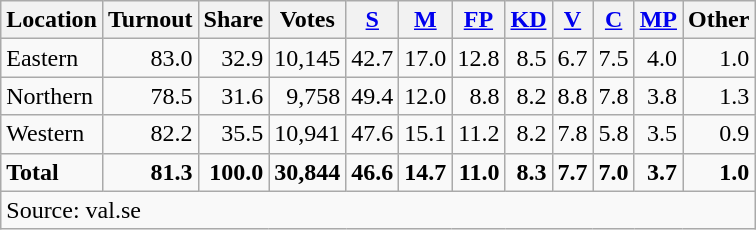<table class="wikitable sortable" style=text-align:right>
<tr>
<th>Location</th>
<th>Turnout</th>
<th>Share</th>
<th>Votes</th>
<th><a href='#'>S</a></th>
<th><a href='#'>M</a></th>
<th><a href='#'>FP</a></th>
<th><a href='#'>KD</a></th>
<th><a href='#'>V</a></th>
<th><a href='#'>C</a></th>
<th><a href='#'>MP</a></th>
<th>Other</th>
</tr>
<tr>
<td align=left>Eastern</td>
<td>83.0</td>
<td>32.9</td>
<td>10,145</td>
<td>42.7</td>
<td>17.0</td>
<td>12.8</td>
<td>8.5</td>
<td>6.7</td>
<td>7.5</td>
<td>4.0</td>
<td>1.0</td>
</tr>
<tr>
<td align=left>Northern</td>
<td>78.5</td>
<td>31.6</td>
<td>9,758</td>
<td>49.4</td>
<td>12.0</td>
<td>8.8</td>
<td>8.2</td>
<td>8.8</td>
<td>7.8</td>
<td>3.8</td>
<td>1.3</td>
</tr>
<tr>
<td align=left>Western</td>
<td>82.2</td>
<td>35.5</td>
<td>10,941</td>
<td>47.6</td>
<td>15.1</td>
<td>11.2</td>
<td>8.2</td>
<td>7.8</td>
<td>5.8</td>
<td>3.5</td>
<td>0.9</td>
</tr>
<tr>
<td align=left><strong>Total</strong></td>
<td><strong>81.3</strong></td>
<td><strong>100.0</strong></td>
<td><strong>30,844</strong></td>
<td><strong>46.6</strong></td>
<td><strong>14.7</strong></td>
<td><strong>11.0</strong></td>
<td><strong>8.3</strong></td>
<td><strong>7.7</strong></td>
<td><strong>7.0</strong></td>
<td><strong>3.7</strong></td>
<td><strong>1.0</strong></td>
</tr>
<tr>
<td align=left colspan=12>Source: val.se </td>
</tr>
</table>
